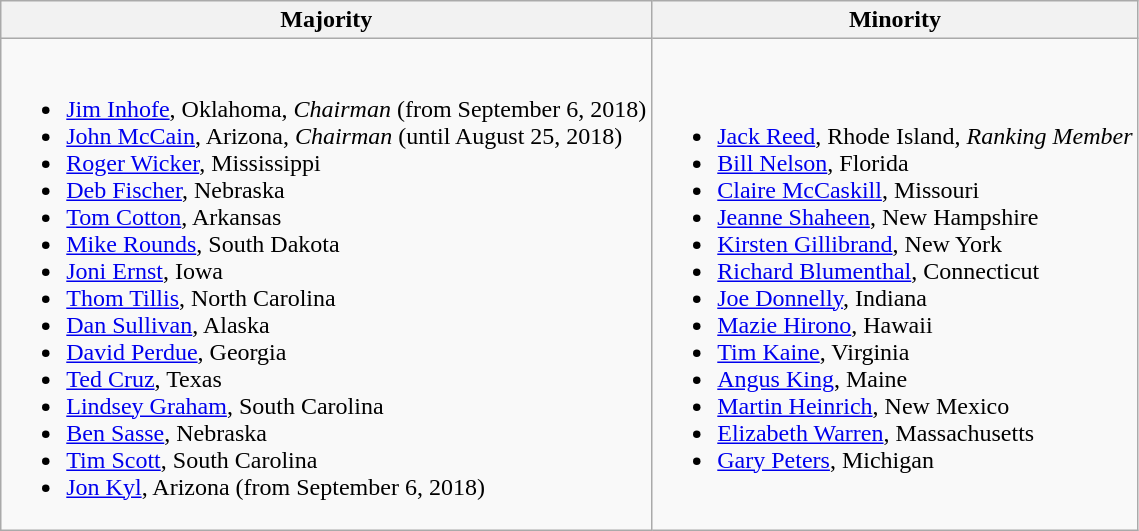<table class=wikitable>
<tr>
<th>Majority</th>
<th>Minority</th>
</tr>
<tr>
<td><br><ul><li><a href='#'>Jim Inhofe</a>, Oklahoma, <em>Chairman</em> (from September 6, 2018)</li><li><a href='#'>John McCain</a>, Arizona, <em>Chairman</em> (until August 25, 2018)</li><li><a href='#'>Roger Wicker</a>, Mississippi</li><li><a href='#'>Deb Fischer</a>, Nebraska</li><li><a href='#'>Tom Cotton</a>, Arkansas</li><li><a href='#'>Mike Rounds</a>, South Dakota</li><li><a href='#'>Joni Ernst</a>, Iowa</li><li><a href='#'>Thom Tillis</a>, North Carolina</li><li><a href='#'>Dan Sullivan</a>, Alaska</li><li><a href='#'>David Perdue</a>, Georgia</li><li><a href='#'>Ted Cruz</a>, Texas</li><li><a href='#'>Lindsey Graham</a>, South Carolina</li><li><a href='#'>Ben Sasse</a>, Nebraska</li><li><a href='#'>Tim Scott</a>, South Carolina</li><li><a href='#'>Jon Kyl</a>, Arizona (from September 6, 2018)</li></ul></td>
<td><br><ul><li><a href='#'>Jack Reed</a>, Rhode Island, <em>Ranking Member</em></li><li><a href='#'>Bill Nelson</a>, Florida</li><li><a href='#'>Claire McCaskill</a>, Missouri</li><li><a href='#'>Jeanne Shaheen</a>, New Hampshire</li><li><a href='#'>Kirsten Gillibrand</a>, New York</li><li><a href='#'>Richard Blumenthal</a>, Connecticut</li><li><a href='#'>Joe Donnelly</a>, Indiana</li><li><a href='#'>Mazie Hirono</a>, Hawaii</li><li><a href='#'>Tim Kaine</a>, Virginia</li><li><span><a href='#'>Angus King</a>, Maine</span></li><li><a href='#'>Martin Heinrich</a>, New Mexico</li><li><a href='#'>Elizabeth Warren</a>, Massachusetts</li><li><a href='#'>Gary Peters</a>, Michigan</li></ul></td>
</tr>
</table>
